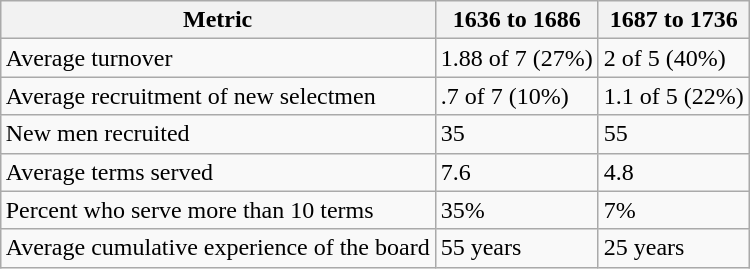<table class="wikitable" style="float: right; margin-left: 1em;">
<tr>
<th>Metric</th>
<th>1636 to 1686</th>
<th>1687 to 1736</th>
</tr>
<tr>
<td>Average turnover</td>
<td>1.88 of 7 (27%)</td>
<td>2 of 5 (40%)</td>
</tr>
<tr>
<td>Average recruitment of new selectmen</td>
<td>.7 of 7 (10%)</td>
<td>1.1 of 5 (22%)</td>
</tr>
<tr>
<td>New men recruited</td>
<td>35</td>
<td>55</td>
</tr>
<tr>
<td>Average terms served</td>
<td>7.6</td>
<td>4.8</td>
</tr>
<tr>
<td>Percent who serve more than 10 terms</td>
<td>35%</td>
<td>7%</td>
</tr>
<tr>
<td>Average cumulative experience of the board</td>
<td>55 years</td>
<td>25 years</td>
</tr>
</table>
